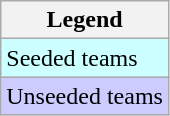<table class="wikitable">
<tr>
<th>Legend</th>
</tr>
<tr style="background:#cff;">
<td>Seeded teams</td>
</tr>
<tr style="background:#ccf;">
<td>Unseeded teams</td>
</tr>
</table>
